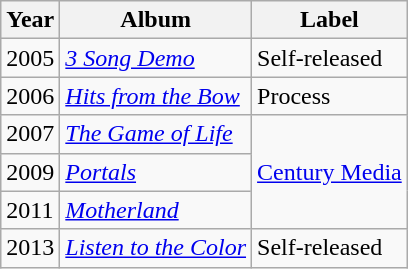<table class="wikitable">
<tr>
<th>Year</th>
<th>Album</th>
<th>Label</th>
</tr>
<tr>
<td>2005</td>
<td><em><a href='#'>3 Song Demo</a></em></td>
<td>Self-released</td>
</tr>
<tr>
<td>2006</td>
<td><em><a href='#'>Hits from the Bow</a></em></td>
<td>Process</td>
</tr>
<tr>
<td>2007</td>
<td><em><a href='#'>The Game of Life</a></em></td>
<td rowspan="3"><a href='#'>Century Media</a></td>
</tr>
<tr>
<td>2009</td>
<td><em><a href='#'>Portals</a></em></td>
</tr>
<tr>
<td>2011</td>
<td><em><a href='#'>Motherland</a></em></td>
</tr>
<tr>
<td>2013</td>
<td><em><a href='#'>Listen to the Color</a></em></td>
<td>Self-released</td>
</tr>
</table>
